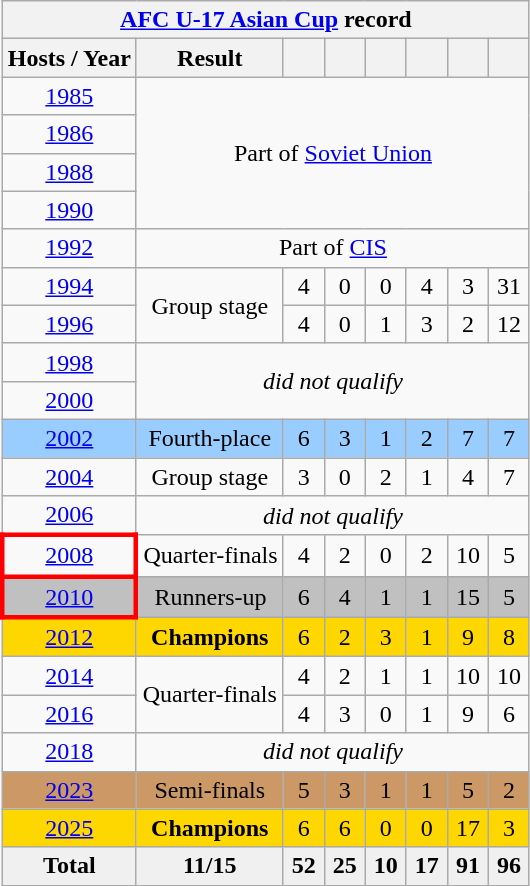<table class="wikitable" style="text-align: center;">
<tr>
<th colspan=8><a href='#'>AFC U-17 Asian Cup</a> record</th>
</tr>
<tr>
<th>Hosts / Year</th>
<th>Result</th>
<th width=20></th>
<th width=20></th>
<th width=20></th>
<th width=20></th>
<th width=20></th>
<th width=20></th>
</tr>
<tr>
<td> <a href='#'>1985</a></td>
<td rowspan="4" colspan=7>Part of  <a href='#'>Soviet Union</a></td>
</tr>
<tr>
<td> <a href='#'>1986</a></td>
</tr>
<tr>
<td> <a href='#'>1988</a></td>
</tr>
<tr>
<td> <a href='#'>1990</a></td>
</tr>
<tr>
<td> <a href='#'>1992</a></td>
<td colspan=7>Part of  <a href='#'>CIS</a></td>
</tr>
<tr>
<td> <a href='#'>1994</a></td>
<td rowspan=2>Group stage</td>
<td>4</td>
<td>0</td>
<td>0</td>
<td>4</td>
<td>3</td>
<td>31</td>
</tr>
<tr>
<td> <a href='#'>1996</a></td>
<td>4</td>
<td>0</td>
<td>1</td>
<td>3</td>
<td>2</td>
<td>12</td>
</tr>
<tr>
<td> <a href='#'>1998</a></td>
<td rowspan="2" colspan=7><em>did not qualify</em></td>
</tr>
<tr>
<td> <a href='#'>2000</a></td>
</tr>
<tr bgcolor=#9acdff>
<td> <a href='#'>2002</a></td>
<td>Fourth-place</td>
<td>6</td>
<td>3</td>
<td>1</td>
<td>2</td>
<td>7</td>
<td>7</td>
</tr>
<tr>
<td> <a href='#'>2004</a></td>
<td>Group stage</td>
<td>3</td>
<td>0</td>
<td>2</td>
<td>1</td>
<td>4</td>
<td>7</td>
</tr>
<tr>
<td> <a href='#'>2006</a></td>
<td colspan=7><em>did not qualify</em></td>
</tr>
<tr>
<td style="border: 3px solid red"> <a href='#'>2008</a></td>
<td>Quarter-finals</td>
<td>4</td>
<td>2</td>
<td>0</td>
<td>2</td>
<td>10</td>
<td>5</td>
</tr>
<tr bgcolor=silver>
<td style="border: 3px solid red"> <a href='#'>2010</a></td>
<td>Runners-up</td>
<td>6</td>
<td>4</td>
<td>1</td>
<td>1</td>
<td>15</td>
<td>5</td>
</tr>
<tr bgcolor=gold>
<td> <a href='#'>2012</a></td>
<td><strong>Champions</strong></td>
<td>6</td>
<td>2</td>
<td>3</td>
<td>1</td>
<td>9</td>
<td>8</td>
</tr>
<tr>
<td> <a href='#'>2014</a></td>
<td rowspan=2>Quarter-finals</td>
<td>4</td>
<td>2</td>
<td>1</td>
<td>1</td>
<td>10</td>
<td>10</td>
</tr>
<tr>
<td> <a href='#'>2016</a></td>
<td>4</td>
<td>3</td>
<td>0</td>
<td>1</td>
<td>9</td>
<td>6</td>
</tr>
<tr>
<td> <a href='#'>2018</a></td>
<td colspan=7><em>did not qualify</em></td>
</tr>
<tr bgcolor="cc9966">
<td> <a href='#'>2023</a></td>
<td>Semi-finals</td>
<td>5</td>
<td>3</td>
<td>1</td>
<td>1</td>
<td>5</td>
<td>2</td>
</tr>
<tr bgcolor=gold>
<td> <a href='#'>2025</a></td>
<td><strong>Champions</strong></td>
<td>6</td>
<td>6</td>
<td>0</td>
<td>0</td>
<td>17</td>
<td>3</td>
</tr>
<tr style="background:#f0f0f0;font-weight:bold;">
<td><strong>Total</strong></td>
<td>11/15</td>
<td>52</td>
<td>25</td>
<td>10</td>
<td>17</td>
<td>91</td>
<td>96</td>
</tr>
</table>
